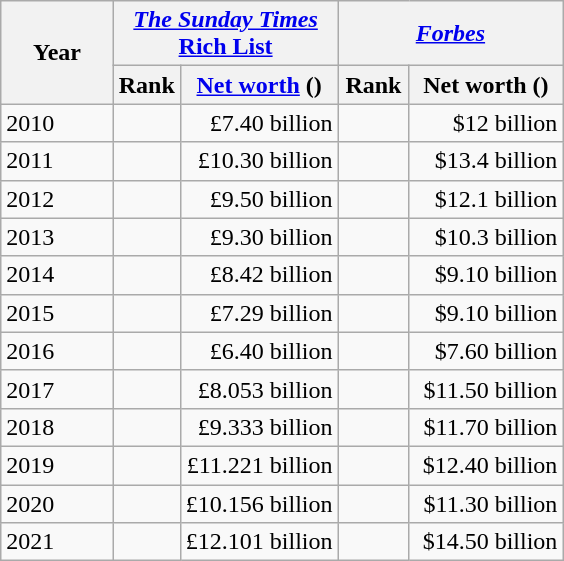<table class="wikitable">
<tr>
<th rowspan=2>Year</th>
<th colspan="2" style="width:40%;"><em><a href='#'>The Sunday Times</a></em><br><a href='#'>Rich List</a></th>
<th colspan="2" style="width:40%;"><em><a href='#'>Forbes</a></em><br></th>
</tr>
<tr>
<th>Rank</th>
<th><a href='#'>Net worth</a> ()</th>
<th>Rank</th>
<th>Net worth ()</th>
</tr>
<tr>
<td>2010</td>
<td style="text-align:center;"> </td>
<td style="text-align:right;">£7.40 billion  </td>
<td style="text-align:center;"><br> </td>
<td style="text-align:right;">$12 billion  </td>
</tr>
<tr>
<td>2011</td>
<td style="text-align:center;"> </td>
<td style="text-align:right;">£10.30 billion </td>
<td style="text-align:center;"> </td>
<td style="text-align:right;">$13.4 billion </td>
</tr>
<tr>
<td>2012</td>
<td style="text-align:center;"> </td>
<td style="text-align:right;">£9.50 billion </td>
<td style="text-align:center;"> </td>
<td style="text-align:right;">$12.1 billion </td>
</tr>
<tr>
<td>2013</td>
<td style="text-align:center;"> </td>
<td style="text-align:right;">£9.30 billion </td>
<td style="text-align:center;"> </td>
<td style="text-align:right;">$10.3 billion </td>
</tr>
<tr>
<td>2014</td>
<td style="text-align:center;"> </td>
<td style="text-align:right;">£8.42 billion </td>
<td style="text-align:center;"> </td>
<td style="text-align:right;">$9.10 billion </td>
</tr>
<tr>
<td>2015</td>
<td style="text-align:center;"> </td>
<td style="text-align:right;">£7.29 billion </td>
<td style="text-align:center;"> </td>
<td style="text-align:right;">$9.10 billion </td>
</tr>
<tr>
<td>2016</td>
<td style="text-align:center;"> </td>
<td style="text-align:right;">£6.40 billion </td>
<td style="text-align:center;"> </td>
<td style="text-align:right;">$7.60 billion </td>
</tr>
<tr>
<td>2017</td>
<td style="text-align:center;"> </td>
<td style="text-align:right;">£8.053 billion </td>
<td style="text-align:center;"> </td>
<td style="text-align:right;">$11.50 billion </td>
</tr>
<tr>
<td>2018</td>
<td style="text-align:center;"> </td>
<td style="text-align:right;">£9.333 billion </td>
<td style="text-align:center;"> </td>
<td style="text-align:right;">$11.70 billion </td>
</tr>
<tr>
<td>2019</td>
<td style="text-align:center;"> </td>
<td style="text-align:right;">£11.221 billion </td>
<td style="text-align:center;"> </td>
<td style="text-align:right;">$12.40 billion </td>
</tr>
<tr>
<td>2020</td>
<td style="text-align:center;"> </td>
<td style="text-align:right;">£10.156 billion </td>
<td style="text-align:center;"> </td>
<td style="text-align:right;">$11.30 billion </td>
</tr>
<tr>
<td>2021</td>
<td style="text-align:center;"> </td>
<td style="text-align:right;">£12.101 billion </td>
<td style="text-align:center;"> </td>
<td style="text-align:right;">$14.50 billion </td>
</tr>
</table>
